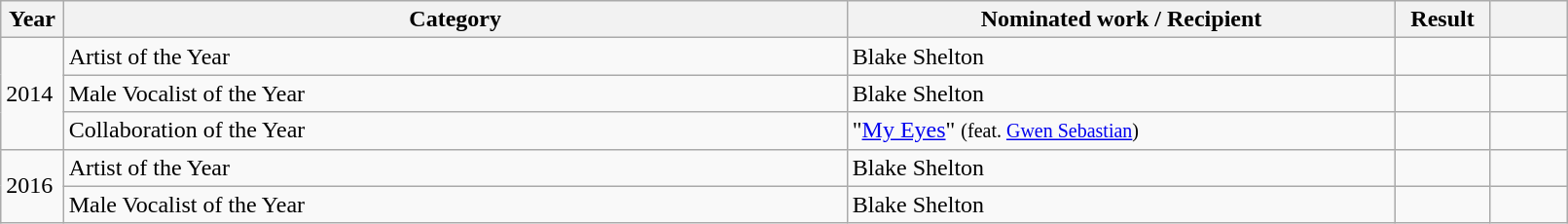<table class="wikitable plainrowheaders" style="width:85%;">
<tr>
<th scope="col" style="width:4%;">Year</th>
<th scope="col" style="width:50%;">Category</th>
<th scope="col" style="width:35%;">Nominated work / Recipient</th>
<th scope="col" style="width:6%;">Result</th>
<th scope="col" style="width:6%;"></th>
</tr>
<tr>
<td rowspan=3>2014</td>
<td>Artist of the Year</td>
<td>Blake Shelton</td>
<td></td>
<td></td>
</tr>
<tr>
<td>Male Vocalist of the Year</td>
<td>Blake Shelton</td>
<td></td>
<td></td>
</tr>
<tr>
<td>Collaboration of the Year</td>
<td>"<a href='#'>My Eyes</a>" <small>(feat. <a href='#'>Gwen Sebastian</a>)</small></td>
<td></td>
<td></td>
</tr>
<tr>
<td rowspan=2>2016</td>
<td>Artist of the Year</td>
<td>Blake Shelton</td>
<td></td>
<td></td>
</tr>
<tr>
<td>Male Vocalist of the Year</td>
<td>Blake Shelton</td>
<td></td>
<td></td>
</tr>
</table>
